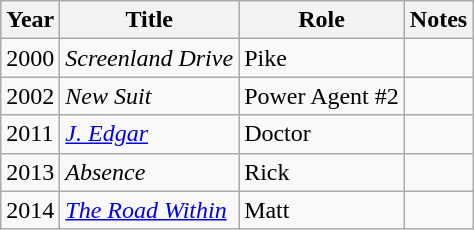<table class="wikitable">
<tr>
<th>Year</th>
<th>Title</th>
<th>Role</th>
<th>Notes</th>
</tr>
<tr>
<td>2000</td>
<td><em>Screenland Drive</em></td>
<td>Pike</td>
<td></td>
</tr>
<tr>
<td>2002</td>
<td><em>New Suit</em></td>
<td>Power Agent #2</td>
<td></td>
</tr>
<tr>
<td>2011</td>
<td><em><a href='#'>J. Edgar</a></em></td>
<td>Doctor</td>
<td></td>
</tr>
<tr>
<td>2013</td>
<td><em>Absence</em></td>
<td>Rick</td>
<td></td>
</tr>
<tr>
<td>2014</td>
<td><em><a href='#'>The Road Within</a></em></td>
<td>Matt</td>
<td></td>
</tr>
</table>
